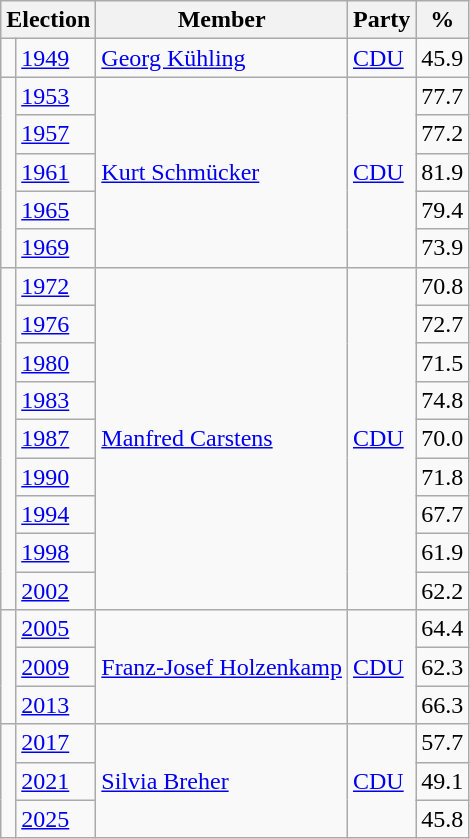<table class=wikitable>
<tr>
<th colspan=2>Election</th>
<th>Member</th>
<th>Party</th>
<th>%</th>
</tr>
<tr>
<td bgcolor=></td>
<td><a href='#'>1949</a></td>
<td><a href='#'>Georg Kühling</a></td>
<td><a href='#'>CDU</a></td>
<td align=right>45.9</td>
</tr>
<tr>
<td rowspan=5 bgcolor=></td>
<td><a href='#'>1953</a></td>
<td rowspan=5><a href='#'>Kurt Schmücker</a></td>
<td rowspan=5><a href='#'>CDU</a></td>
<td align=right>77.7</td>
</tr>
<tr>
<td><a href='#'>1957</a></td>
<td align=right>77.2</td>
</tr>
<tr>
<td><a href='#'>1961</a></td>
<td align=right>81.9</td>
</tr>
<tr>
<td><a href='#'>1965</a></td>
<td align=right>79.4</td>
</tr>
<tr>
<td><a href='#'>1969</a></td>
<td align=right>73.9</td>
</tr>
<tr>
<td rowspan=9 bgcolor=></td>
<td><a href='#'>1972</a></td>
<td rowspan=9><a href='#'>Manfred Carstens</a></td>
<td rowspan=9><a href='#'>CDU</a></td>
<td align=right>70.8</td>
</tr>
<tr>
<td><a href='#'>1976</a></td>
<td align=right>72.7</td>
</tr>
<tr>
<td><a href='#'>1980</a></td>
<td align=right>71.5</td>
</tr>
<tr>
<td><a href='#'>1983</a></td>
<td align=right>74.8</td>
</tr>
<tr>
<td><a href='#'>1987</a></td>
<td align=right>70.0</td>
</tr>
<tr>
<td><a href='#'>1990</a></td>
<td align=right>71.8</td>
</tr>
<tr>
<td><a href='#'>1994</a></td>
<td align=right>67.7</td>
</tr>
<tr>
<td><a href='#'>1998</a></td>
<td align=right>61.9</td>
</tr>
<tr>
<td><a href='#'>2002</a></td>
<td align=right>62.2</td>
</tr>
<tr>
<td rowspan=3 bgcolor=></td>
<td><a href='#'>2005</a></td>
<td rowspan=3><a href='#'>Franz-Josef Holzenkamp</a></td>
<td rowspan=3><a href='#'>CDU</a></td>
<td align=right>64.4</td>
</tr>
<tr>
<td><a href='#'>2009</a></td>
<td align=right>62.3</td>
</tr>
<tr>
<td><a href='#'>2013</a></td>
<td align=right>66.3</td>
</tr>
<tr>
<td rowspan=3 bgcolor=></td>
<td><a href='#'>2017</a></td>
<td rowspan=3><a href='#'>Silvia Breher</a></td>
<td rowspan=3><a href='#'>CDU</a></td>
<td align=right>57.7</td>
</tr>
<tr>
<td><a href='#'>2021</a></td>
<td align=right>49.1</td>
</tr>
<tr>
<td><a href='#'>2025</a></td>
<td align=right>45.8</td>
</tr>
</table>
